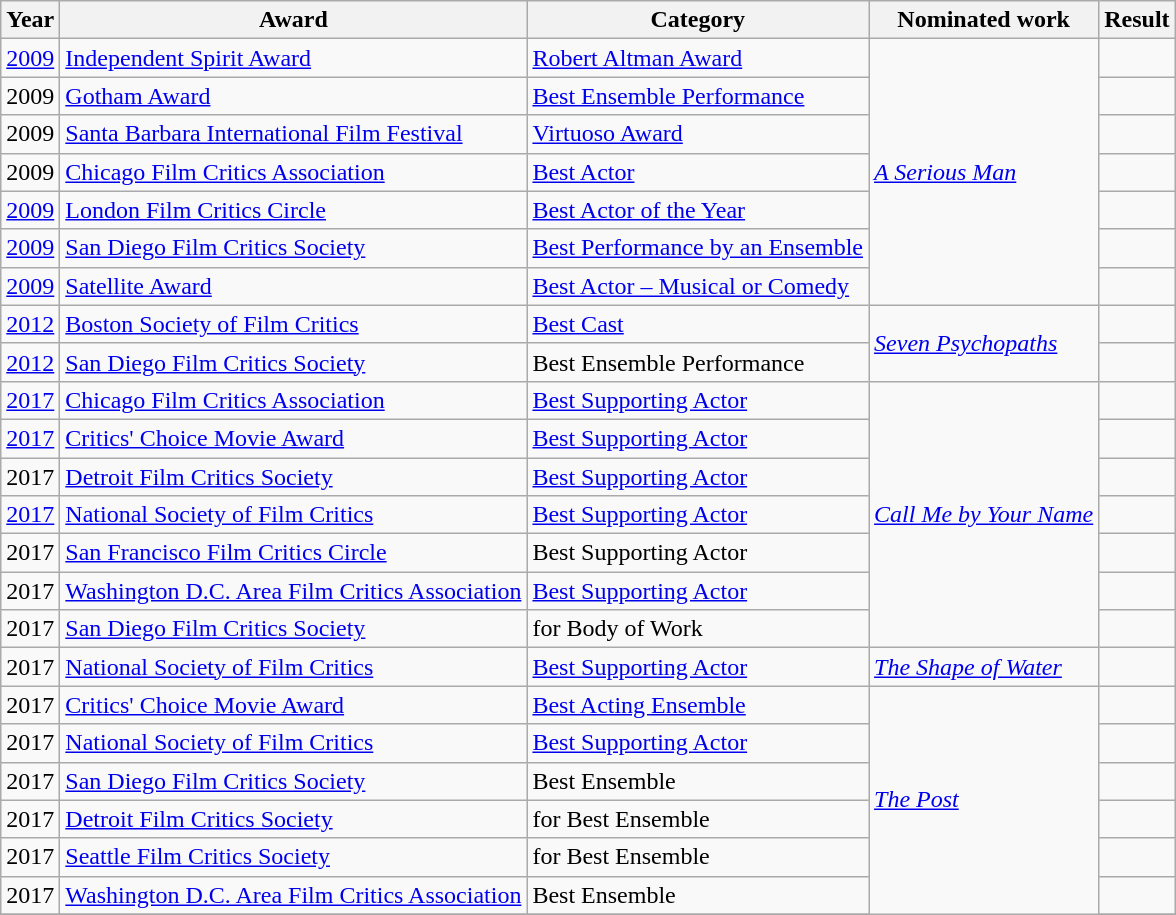<table class="wikitable sortable">
<tr>
<th>Year</th>
<th>Award</th>
<th>Category</th>
<th>Nominated work</th>
<th>Result</th>
</tr>
<tr>
<td><a href='#'>2009</a></td>
<td><a href='#'>Independent Spirit Award</a></td>
<td><a href='#'>Robert Altman Award</a></td>
<td rowspan=7><em><a href='#'>A Serious Man</a></em></td>
<td></td>
</tr>
<tr>
<td>2009</td>
<td><a href='#'>Gotham Award</a></td>
<td><a href='#'>Best Ensemble Performance</a></td>
<td></td>
</tr>
<tr>
<td>2009</td>
<td><a href='#'>Santa Barbara International Film Festival</a></td>
<td><a href='#'>Virtuoso Award</a></td>
<td></td>
</tr>
<tr>
<td>2009</td>
<td><a href='#'>Chicago Film Critics Association</a></td>
<td><a href='#'>Best Actor</a></td>
<td></td>
</tr>
<tr>
<td><a href='#'>2009</a></td>
<td><a href='#'>London Film Critics Circle</a></td>
<td><a href='#'>Best Actor of the Year</a></td>
<td></td>
</tr>
<tr>
<td><a href='#'>2009</a></td>
<td><a href='#'>San Diego Film Critics Society</a></td>
<td><a href='#'>Best Performance by an Ensemble</a></td>
<td></td>
</tr>
<tr>
<td><a href='#'>2009</a></td>
<td><a href='#'>Satellite Award</a></td>
<td><a href='#'>Best Actor – Musical or Comedy</a></td>
<td></td>
</tr>
<tr>
<td><a href='#'>2012</a></td>
<td><a href='#'>Boston Society of Film Critics</a></td>
<td><a href='#'>Best Cast</a></td>
<td rowspan=2><em><a href='#'>Seven Psychopaths</a></em></td>
<td></td>
</tr>
<tr>
<td><a href='#'>2012</a></td>
<td><a href='#'>San Diego Film Critics Society</a></td>
<td>Best Ensemble Performance</td>
<td></td>
</tr>
<tr>
<td><a href='#'>2017</a></td>
<td><a href='#'>Chicago Film Critics Association</a></td>
<td><a href='#'>Best Supporting Actor</a></td>
<td rowspan=7><em><a href='#'>Call Me by Your Name</a></em></td>
<td></td>
</tr>
<tr>
<td><a href='#'>2017</a></td>
<td><a href='#'>Critics' Choice Movie Award</a></td>
<td><a href='#'>Best Supporting Actor</a></td>
<td></td>
</tr>
<tr>
<td>2017</td>
<td><a href='#'>Detroit Film Critics Society</a></td>
<td><a href='#'>Best Supporting Actor</a></td>
<td></td>
</tr>
<tr>
<td><a href='#'>2017</a></td>
<td><a href='#'>National Society of Film Critics</a></td>
<td><a href='#'>Best Supporting Actor</a></td>
<td></td>
</tr>
<tr>
<td>2017</td>
<td><a href='#'>San Francisco Film Critics Circle</a></td>
<td>Best Supporting Actor</td>
<td></td>
</tr>
<tr>
<td>2017</td>
<td><a href='#'>Washington D.C. Area Film Critics Association</a></td>
<td><a href='#'>Best Supporting Actor</a></td>
<td></td>
</tr>
<tr>
<td>2017</td>
<td><a href='#'>San Diego Film Critics Society</a></td>
<td>for Body of Work</td>
<td></td>
</tr>
<tr>
<td>2017</td>
<td><a href='#'>National Society of Film Critics</a></td>
<td><a href='#'>Best Supporting Actor</a></td>
<td><em><a href='#'>The Shape of Water</a></em></td>
<td></td>
</tr>
<tr>
<td>2017</td>
<td><a href='#'>Critics' Choice Movie Award</a></td>
<td><a href='#'>Best Acting Ensemble</a></td>
<td rowspan=8><em><a href='#'>The Post</a></em></td>
<td></td>
</tr>
<tr>
<td>2017</td>
<td><a href='#'>National Society of Film Critics</a></td>
<td><a href='#'>Best Supporting Actor</a></td>
<td></td>
</tr>
<tr>
<td>2017</td>
<td><a href='#'>San Diego Film Critics Society</a></td>
<td>Best Ensemble</td>
<td></td>
</tr>
<tr>
<td>2017</td>
<td><a href='#'>Detroit Film Critics Society</a></td>
<td>for Best Ensemble</td>
<td></td>
</tr>
<tr>
<td>2017</td>
<td><a href='#'>Seattle Film Critics Society</a></td>
<td>for Best Ensemble</td>
<td></td>
</tr>
<tr>
<td>2017</td>
<td><a href='#'>Washington D.C. Area Film Critics Association</a></td>
<td>Best Ensemble</td>
<td></td>
</tr>
<tr>
</tr>
</table>
